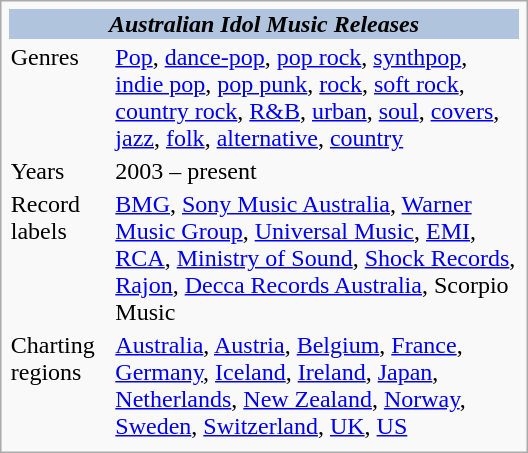<table class=infobox style=width:22em>
<tr>
<td colspan="3" style="background: LightSteelBlue; text-align:center;"><strong><em>Australian Idol<em> Music Releases <strong></td>
</tr>
<tr>
<td></strong>Genres<strong></td>
<td><a href='#'>Pop</a>, <a href='#'>dance-pop</a>, <a href='#'>pop rock</a>, <a href='#'>synthpop</a>, <a href='#'>indie pop</a>, <a href='#'>pop punk</a>, <a href='#'>rock</a>, <a href='#'>soft rock</a>, <a href='#'>country rock</a>, <a href='#'>R&B</a>, <a href='#'>urban</a>, <a href='#'>soul</a>, <a href='#'>covers</a>, <a href='#'>jazz</a>, <a href='#'>folk</a>, <a href='#'>alternative</a>, <a href='#'>country</a></td>
</tr>
<tr>
<td></strong>Years<strong></td>
<td>2003 – present</td>
</tr>
<tr>
<td></strong>Record labels<strong></td>
<td><a href='#'>BMG</a>, <a href='#'>Sony Music Australia</a>, <a href='#'>Warner Music Group</a>, <a href='#'>Universal Music</a>, <a href='#'>EMI</a>, <a href='#'>RCA</a>, <a href='#'>Ministry of Sound</a>, <a href='#'>Shock Records</a>, <a href='#'>Rajon</a>, <a href='#'>Decca Records Australia</a>, Scorpio Music</td>
</tr>
<tr>
<td></strong>Charting regions<strong></td>
<td><a href='#'>Australia</a>, <a href='#'>Austria</a>, <a href='#'>Belgium</a>, <a href='#'>France</a>, <a href='#'>Germany</a>, <a href='#'>Iceland</a>, <a href='#'>Ireland</a>, <a href='#'>Japan</a>, <a href='#'>Netherlands</a>, <a href='#'>New Zealand</a>, <a href='#'>Norway</a>, <a href='#'>Sweden</a>, <a href='#'>Switzerland</a>, <a href='#'>UK</a>, <a href='#'>US</a></td>
</tr>
<tr>
</tr>
</table>
